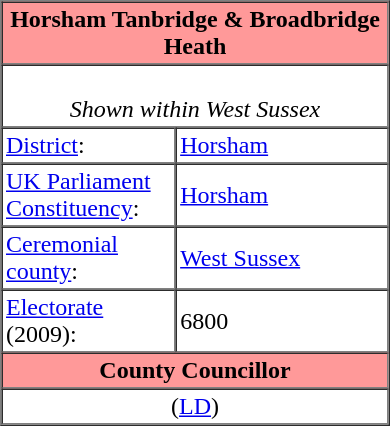<table class="vcard" border=1 cellpadding=2 cellspacing=0 align=right width=260 style=margin-left:0.5em;>
<tr>
<th class="fn org" colspan=2 align=center bgcolor="#ff9999"><strong>Horsham Tanbridge & Broadbridge Heath</strong></th>
</tr>
<tr>
<td colspan=2 align=center><br><em>Shown within West Sussex</em></td>
</tr>
<tr class="note">
<td width="45%"><a href='#'>District</a>:</td>
<td><a href='#'>Horsham</a></td>
</tr>
<tr class="note">
<td><a href='#'>UK Parliament Constituency</a>:</td>
<td><a href='#'>Horsham</a></td>
</tr>
<tr class="note">
<td><a href='#'>Ceremonial county</a>:</td>
<td><a href='#'>West Sussex</a></td>
</tr>
<tr class="note">
<td><a href='#'>Electorate</a> (2009):</td>
<td>6800</td>
</tr>
<tr>
<th colspan=2 align=center bgcolor="#ff9999">County Councillor</th>
</tr>
<tr>
<td colspan=2 align=center> (<a href='#'>LD</a>)</td>
</tr>
</table>
